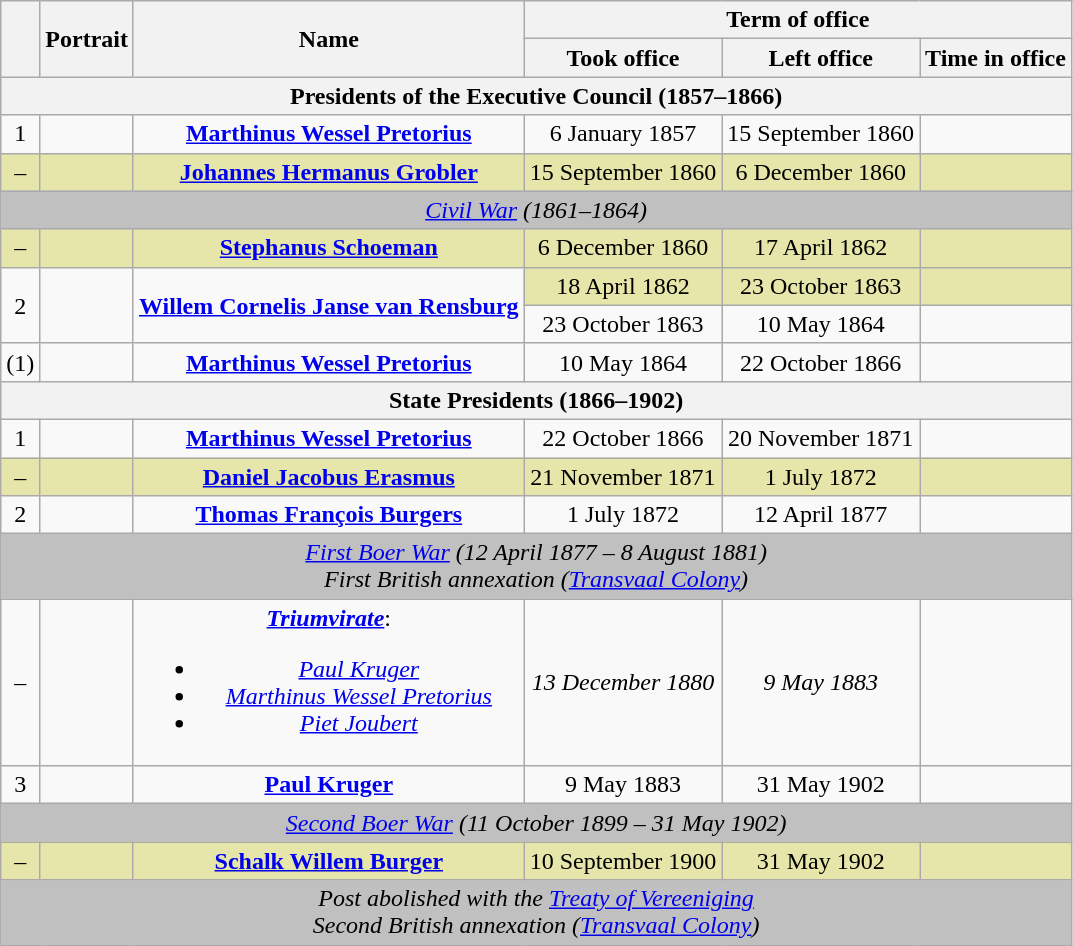<table class="wikitable" style="text-align:center">
<tr>
<th rowspan=2></th>
<th rowspan=2>Portrait</th>
<th rowspan=2>Name<br></th>
<th colspan=3>Term of office</th>
</tr>
<tr>
<th>Took office</th>
<th>Left office</th>
<th>Time in office</th>
</tr>
<tr>
<th colspan=6>Presidents of the Executive Council (1857–1866)</th>
</tr>
<tr>
<td>1</td>
<td></td>
<td><strong><a href='#'>Marthinus Wessel Pretorius</a></strong><br></td>
<td>6 January 1857</td>
<td>15 September 1860</td>
<td></td>
</tr>
<tr style="background:#e6e6aa;">
<td>–</td>
<td></td>
<td><strong><a href='#'>Johannes Hermanus Grobler</a></strong><br></td>
<td>15 September 1860</td>
<td>6 December 1860<br></td>
<td></td>
</tr>
<tr style="background:#c0c0c0;">
<td colspan=6><em><a href='#'>Civil War</a> (1861–1864)</em></td>
</tr>
<tr style="background:#e6e6aa;">
<td>–</td>
<td></td>
<td><strong><a href='#'>Stephanus Schoeman</a></strong><br></td>
<td>6 December 1860</td>
<td>17 April 1862</td>
<td></td>
</tr>
<tr>
<td rowspan=2>2</td>
<td rowspan=2></td>
<td rowspan=2><strong><a href='#'>Willem Cornelis Janse van Rensburg</a></strong><br></td>
<td style="background:#e6e6aa;">18 April 1862</td>
<td style="background:#e6e6aa;">23 October 1863</td>
<td style="background:#e6e6aa;"></td>
</tr>
<tr>
<td>23 October 1863</td>
<td>10 May 1864</td>
<td></td>
</tr>
<tr>
<td>(1)</td>
<td></td>
<td><strong><a href='#'>Marthinus Wessel Pretorius</a></strong><br></td>
<td>10 May 1864</td>
<td>22 October 1866</td>
<td></td>
</tr>
<tr>
<th colspan=6>State Presidents (1866–1902)</th>
</tr>
<tr>
<td>1</td>
<td></td>
<td><strong><a href='#'>Marthinus Wessel Pretorius</a></strong><br></td>
<td>22 October 1866</td>
<td>20 November 1871</td>
<td></td>
</tr>
<tr style="background:#e6e6aa;">
<td>–</td>
<td></td>
<td><strong><a href='#'>Daniel Jacobus Erasmus</a></strong><br></td>
<td>21 November 1871</td>
<td>1 July 1872</td>
<td></td>
</tr>
<tr>
<td>2</td>
<td></td>
<td><strong><a href='#'>Thomas François Burgers</a></strong><br></td>
<td>1 July 1872</td>
<td>12 April 1877</td>
<td></td>
</tr>
<tr style="background:#c0c0c0;">
<td colspan=6><em><a href='#'>First Boer War</a> (12 April 1877 – 8 August 1881)<br>First British annexation (<a href='#'>Transvaal Colony</a>)</em></td>
</tr>
<tr>
<td>–</td>
<td><br><br></td>
<td><strong><em><a href='#'>Triumvirate</a></em></strong>:<br><ul><li><em><a href='#'>Paul Kruger</a><br></em></li><li><em><a href='#'>Marthinus Wessel Pretorius</a><br></em></li><li><em><a href='#'>Piet Joubert</a><br></em></li></ul></td>
<td><em>13 December 1880</em></td>
<td><em>9 May 1883</em></td>
<td></td>
</tr>
<tr>
<td>3</td>
<td></td>
<td><strong><a href='#'>Paul Kruger</a></strong><br></td>
<td>9 May 1883</td>
<td>31 May 1902</td>
<td></td>
</tr>
<tr style="background:#c0c0c0;">
<td colspan=6><em><a href='#'>Second Boer War</a> (11 October 1899 – 31 May 1902)</em></td>
</tr>
<tr style="background:#e6e6aa;">
<td>–</td>
<td></td>
<td><strong><a href='#'>Schalk Willem Burger</a></strong><br></td>
<td>10 September 1900</td>
<td>31 May 1902</td>
<td></td>
</tr>
<tr style="background:#c0c0c0;">
<td colspan=6><em>Post abolished with the <a href='#'>Treaty of Vereeniging</a><br>Second British annexation (<a href='#'>Transvaal Colony</a>)</em></td>
</tr>
</table>
